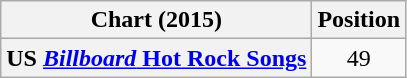<table class="wikitable plainrowheaders">
<tr>
<th>Chart (2015)</th>
<th>Position</th>
</tr>
<tr>
<th scope="row">US <a href='#'><em>Billboard</em> Hot Rock Songs</a></th>
<td style="text-align:center;">49</td>
</tr>
</table>
